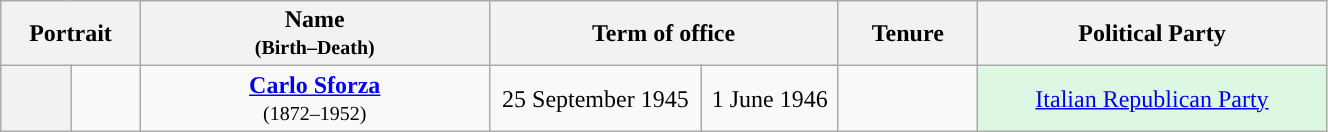<table class="wikitable" style="text-align:center; width:70%; border:1px #AAAAFF solid">
<tr>
<th colspan=2 width=10%>Portrait</th>
<th width=25%>Name<br><small>(Birth–Death)</small></th>
<th colspan=2 width=25%>Term of office</th>
<th width=10%>Tenure<br></th>
<th width=25%>Political Party</th>
</tr>
<tr>
<th style="background:"></th>
<td></td>
<td><strong><a href='#'>Carlo Sforza</a></strong><br><small>(1872–1952)</small></td>
<td>25 September 1945</td>
<td>1 June 1946</td>
<td></td>
<td bgcolor=#DCF8E3><a href='#'>Italian Republican Party</a></td>
</tr>
</table>
